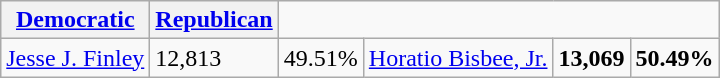<table class="wikitable">
<tr>
<th><a href='#'>Democratic</a></th>
<th><a href='#'>Republican</a></th>
</tr>
<tr>
<td><a href='#'>Jesse J. Finley</a></td>
<td>12,813</td>
<td>49.51%</td>
<td><a href='#'>Horatio Bisbee, Jr.</a></td>
<td><strong>13,069</strong></td>
<td><strong>50.49%</strong></td>
</tr>
</table>
